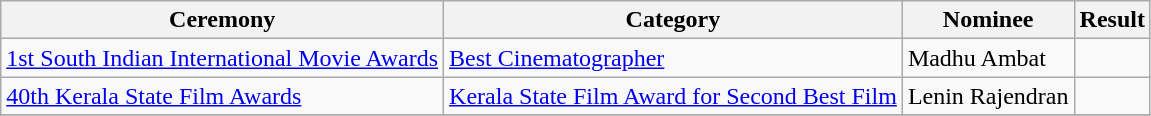<table class="wikitable">
<tr>
<th>Ceremony</th>
<th>Category</th>
<th>Nominee</th>
<th>Result</th>
</tr>
<tr>
<td rowspan="1"><a href='#'>1st South Indian International Movie Awards</a></td>
<td><a href='#'>Best Cinematographer</a></td>
<td>Madhu Ambat</td>
<td></td>
</tr>
<tr>
<td rowspan="1"><a href='#'>40th Kerala State Film Awards</a></td>
<td><a href='#'>Kerala State Film Award for Second Best Film</a></td>
<td>Lenin Rajendran</td>
<td></td>
</tr>
<tr>
</tr>
</table>
